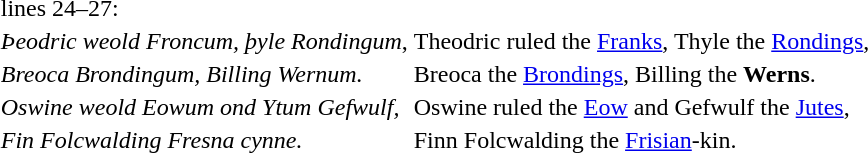<table style="border: 0px" align=center cellpadding=2 cellspacing=0>
<tr>
<td>lines 24–27:</td>
</tr>
<tr>
<td><em>Þeodric weold Froncum,         þyle Rondingum</em>,</td>
<td>Theodric ruled the <a href='#'>Franks</a>, Thyle the <a href='#'>Rondings</a>,</td>
</tr>
<tr>
<td><em>Breoca Brondingum,         Billing Wernum.</em></td>
<td>Breoca the <a href='#'>Brondings</a>, Billing the <strong>Werns</strong>.</td>
</tr>
<tr>
<td><em>Oswine weold Eowum         ond Ytum Gefwulf,</em></td>
<td>Oswine ruled the <a href='#'>Eow</a> and Gefwulf the <a href='#'>Jutes</a>,</td>
</tr>
<tr>
<td><em>Fin Folcwalding         Fresna cynne.</em></td>
<td>Finn Folcwalding the <a href='#'>Frisian</a>-kin.</td>
</tr>
</table>
